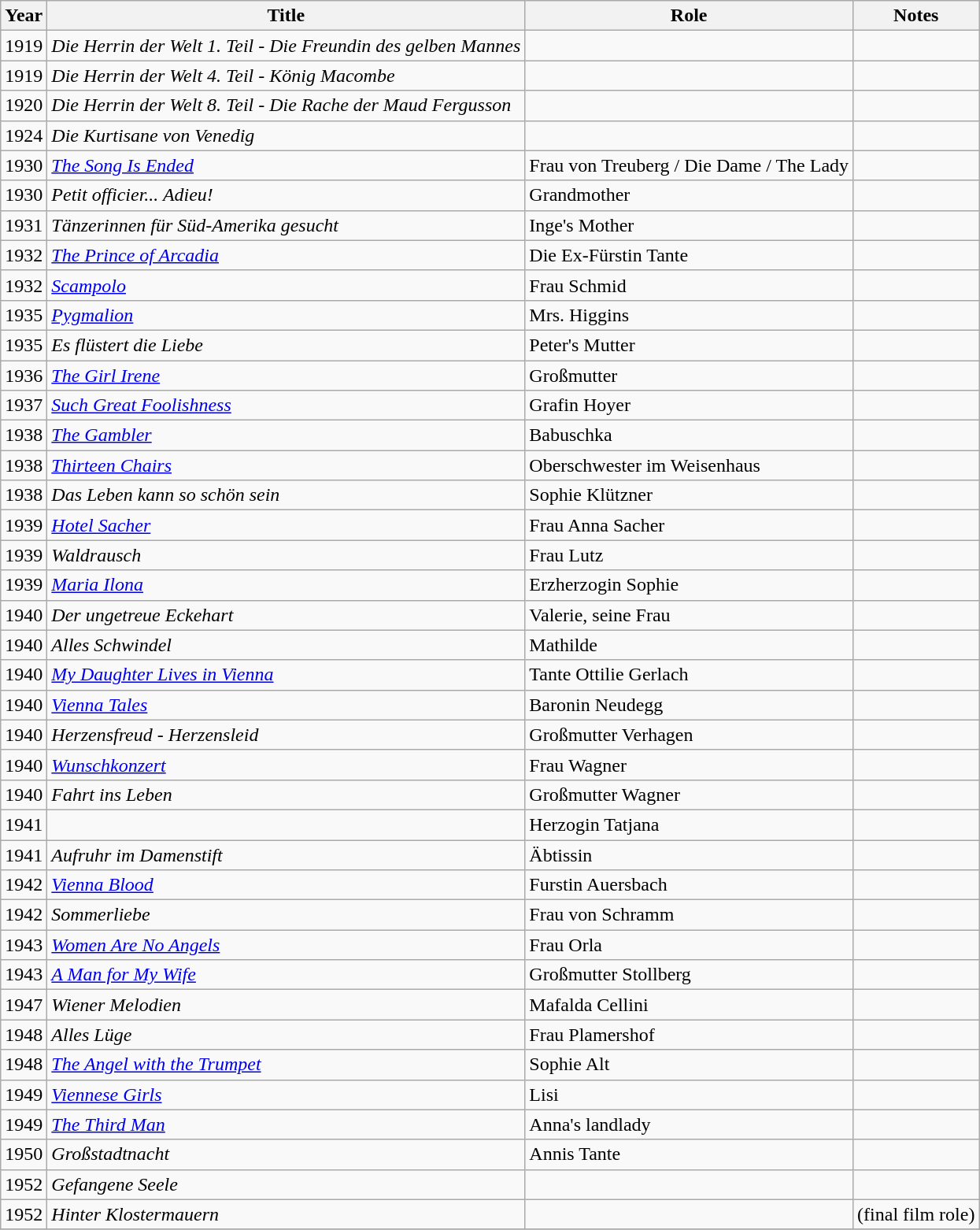<table class="wikitable sortable">
<tr>
<th>Year</th>
<th>Title</th>
<th>Role</th>
<th>Notes</th>
</tr>
<tr>
<td>1919</td>
<td><em>Die Herrin der Welt 1. Teil - Die Freundin des gelben Mannes</em></td>
<td></td>
<td></td>
</tr>
<tr>
<td>1919</td>
<td><em>Die Herrin der Welt 4. Teil - König Macombe</em></td>
<td></td>
<td></td>
</tr>
<tr>
<td>1920</td>
<td><em>Die Herrin der Welt 8. Teil - Die Rache der Maud Fergusson</em></td>
<td></td>
<td></td>
</tr>
<tr>
<td>1924</td>
<td><em>Die Kurtisane von Venedig</em></td>
<td></td>
<td></td>
</tr>
<tr>
<td>1930</td>
<td><em><a href='#'>The Song Is Ended</a></em></td>
<td>Frau von Treuberg / Die Dame / The Lady</td>
<td></td>
</tr>
<tr>
<td>1930</td>
<td><em>Petit officier... Adieu!</em></td>
<td>Grandmother</td>
<td></td>
</tr>
<tr>
<td>1931</td>
<td><em>Tänzerinnen für Süd-Amerika gesucht</em></td>
<td>Inge's Mother</td>
<td></td>
</tr>
<tr>
<td>1932</td>
<td><em><a href='#'>The Prince of Arcadia</a></em></td>
<td>Die Ex-Fürstin Tante</td>
<td></td>
</tr>
<tr>
<td>1932</td>
<td><em><a href='#'>Scampolo</a></em></td>
<td>Frau Schmid</td>
<td></td>
</tr>
<tr>
<td>1935</td>
<td><em><a href='#'>Pygmalion</a></em></td>
<td>Mrs. Higgins</td>
<td></td>
</tr>
<tr>
<td>1935</td>
<td><em>Es flüstert die Liebe</em></td>
<td>Peter's Mutter</td>
<td></td>
</tr>
<tr>
<td>1936</td>
<td><em><a href='#'>The Girl Irene</a></em></td>
<td>Großmutter</td>
<td></td>
</tr>
<tr>
<td>1937</td>
<td><em><a href='#'>Such Great Foolishness</a></em></td>
<td>Grafin Hoyer</td>
<td></td>
</tr>
<tr>
<td>1938</td>
<td><em><a href='#'>The Gambler</a></em></td>
<td>Babuschka</td>
<td></td>
</tr>
<tr>
<td>1938</td>
<td><em><a href='#'>Thirteen Chairs</a></em></td>
<td>Oberschwester im Weisenhaus</td>
<td></td>
</tr>
<tr>
<td>1938</td>
<td><em>Das Leben kann so schön sein</em></td>
<td>Sophie Klützner</td>
<td></td>
</tr>
<tr>
<td>1939</td>
<td><em><a href='#'>Hotel Sacher</a></em></td>
<td>Frau Anna Sacher</td>
<td></td>
</tr>
<tr>
<td>1939</td>
<td><em>Waldrausch</em></td>
<td>Frau Lutz</td>
<td></td>
</tr>
<tr>
<td>1939</td>
<td><em><a href='#'>Maria Ilona</a></em></td>
<td>Erzherzogin Sophie</td>
<td></td>
</tr>
<tr>
<td>1940</td>
<td><em>Der ungetreue Eckehart</em></td>
<td>Valerie, seine Frau</td>
<td></td>
</tr>
<tr>
<td>1940</td>
<td><em>Alles Schwindel</em></td>
<td>Mathilde</td>
<td></td>
</tr>
<tr>
<td>1940</td>
<td><em><a href='#'>My Daughter Lives in Vienna</a></em></td>
<td>Tante Ottilie Gerlach</td>
<td></td>
</tr>
<tr>
<td>1940</td>
<td><em><a href='#'>Vienna Tales</a></em></td>
<td>Baronin Neudegg</td>
<td></td>
</tr>
<tr>
<td>1940</td>
<td><em>Herzensfreud - Herzensleid</em></td>
<td>Großmutter Verhagen</td>
<td></td>
</tr>
<tr>
<td>1940</td>
<td><em><a href='#'>Wunschkonzert</a></em></td>
<td>Frau Wagner</td>
<td></td>
</tr>
<tr>
<td>1940</td>
<td><em>Fahrt ins Leben</em></td>
<td>Großmutter Wagner</td>
<td></td>
</tr>
<tr>
<td>1941</td>
<td><em></em></td>
<td>Herzogin Tatjana</td>
<td></td>
</tr>
<tr>
<td>1941</td>
<td><em>Aufruhr im Damenstift</em></td>
<td>Äbtissin</td>
<td></td>
</tr>
<tr>
<td>1942</td>
<td><em><a href='#'>Vienna Blood</a></em></td>
<td>Furstin Auersbach</td>
<td></td>
</tr>
<tr>
<td>1942</td>
<td><em>Sommerliebe</em></td>
<td>Frau von Schramm</td>
<td></td>
</tr>
<tr>
<td>1943</td>
<td><em><a href='#'>Women Are No Angels</a></em></td>
<td>Frau Orla</td>
<td></td>
</tr>
<tr>
<td>1943</td>
<td><em><a href='#'>A Man for My Wife</a></em></td>
<td>Großmutter Stollberg</td>
<td></td>
</tr>
<tr>
<td>1947</td>
<td><em>Wiener Melodien</em></td>
<td>Mafalda Cellini</td>
<td></td>
</tr>
<tr>
<td>1948</td>
<td><em>Alles Lüge</em></td>
<td>Frau Plamershof</td>
<td></td>
</tr>
<tr>
<td>1948</td>
<td><em><a href='#'>The Angel with the Trumpet</a></em></td>
<td>Sophie Alt</td>
<td></td>
</tr>
<tr>
<td>1949</td>
<td><em><a href='#'>Viennese Girls</a></em></td>
<td>Lisi</td>
<td></td>
</tr>
<tr>
<td>1949</td>
<td><em><a href='#'>The Third Man</a></em></td>
<td>Anna's landlady</td>
<td></td>
</tr>
<tr>
<td>1950</td>
<td><em>Großstadtnacht</em></td>
<td>Annis Tante</td>
<td></td>
</tr>
<tr>
<td>1952</td>
<td><em>Gefangene Seele</em></td>
<td></td>
<td></td>
</tr>
<tr>
<td>1952</td>
<td><em>Hinter Klostermauern</em></td>
<td></td>
<td>(final film role)</td>
</tr>
<tr>
</tr>
</table>
